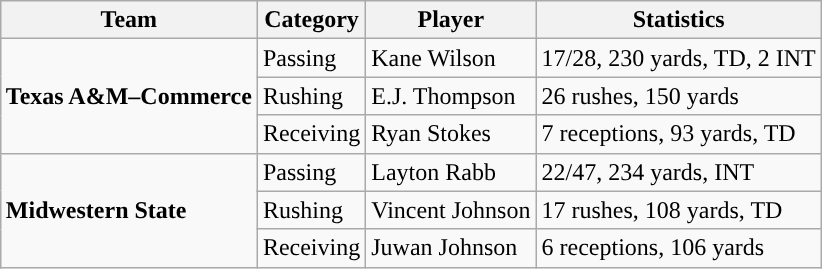<table class="wikitable" style="float: right;">
<tr>
<th>Team</th>
<th>Category</th>
<th>Player</th>
<th>Statistics</th>
</tr>
<tr>
<td rowspan=3><strong>Texas A&M–Commerce</strong></td>
<td>Passing</td>
<td>Kane Wilson</td>
<td>17/28, 230 yards, TD, 2 INT</td>
</tr>
<tr>
<td>Rushing</td>
<td>E.J. Thompson</td>
<td>26 rushes, 150 yards</td>
</tr>
<tr>
<td>Receiving</td>
<td>Ryan Stokes</td>
<td>7 receptions, 93 yards, TD</td>
</tr>
<tr>
<td rowspan=3><strong>Midwestern State</strong></td>
<td>Passing</td>
<td>Layton Rabb</td>
<td>22/47, 234 yards, INT</td>
</tr>
<tr>
<td>Rushing</td>
<td>Vincent Johnson</td>
<td>17 rushes, 108 yards, TD</td>
</tr>
<tr>
<td>Receiving</td>
<td>Juwan Johnson</td>
<td>6 receptions, 106 yards</td>
</tr>
</table>
